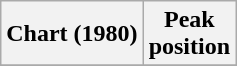<table class="wikitable sortable plainrowheaders" style="text-align:center">
<tr>
<th scope="col">Chart (1980)</th>
<th scope="col">Peak<br>position</th>
</tr>
<tr>
</tr>
</table>
